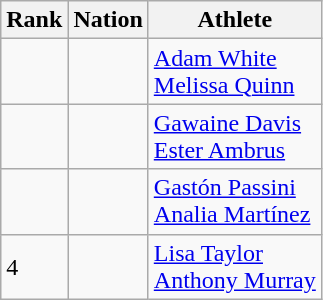<table class="wikitable sortable" style="text-align:left">
<tr>
<th scope=col>Rank</th>
<th scope=col>Nation</th>
<th scope=col>Athlete</th>
</tr>
<tr>
<td></td>
<td></td>
<td align=left><a href='#'>Adam White</a><br><a href='#'>Melissa Quinn</a></td>
</tr>
<tr>
<td></td>
<td></td>
<td align=left><a href='#'>Gawaine Davis</a><br><a href='#'>Ester Ambrus</a></td>
</tr>
<tr>
<td></td>
<td></td>
<td align=left><a href='#'>Gastón Passini</a><br><a href='#'>Analia Martínez</a></td>
</tr>
<tr>
<td>4</td>
<td></td>
<td align=left><a href='#'>Lisa Taylor</a><br><a href='#'>Anthony Murray</a></td>
</tr>
</table>
